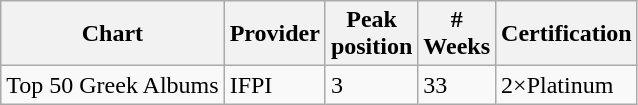<table class="wikitable">
<tr>
<th>Chart</th>
<th>Provider</th>
<th>Peak<br>position</th>
<th>#<br>Weeks</th>
<th>Certification</th>
</tr>
<tr>
<td>Top 50 Greek Albums</td>
<td>IFPI</td>
<td>3</td>
<td>33</td>
<td>2×Platinum</td>
</tr>
</table>
